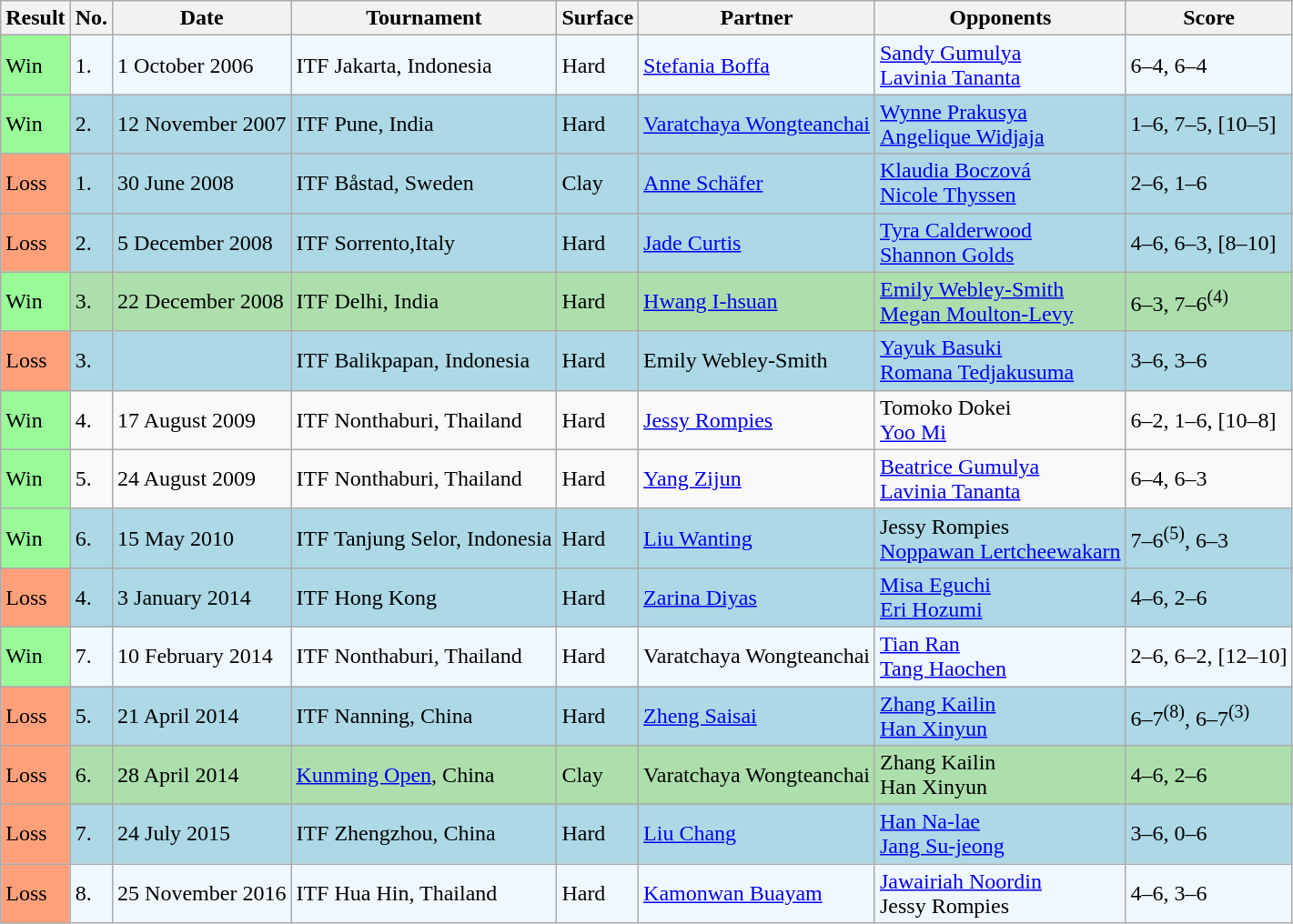<table class="sortable wikitable">
<tr>
<th>Result</th>
<th>No.</th>
<th>Date</th>
<th>Tournament</th>
<th>Surface</th>
<th>Partner</th>
<th>Opponents</th>
<th class="unsortable">Score</th>
</tr>
<tr style="background:#f0f8ff;">
<td style="background:#98fb98;">Win</td>
<td>1.</td>
<td>1 October 2006</td>
<td>ITF Jakarta, Indonesia</td>
<td>Hard</td>
<td> <a href='#'>Stefania Boffa</a></td>
<td> <a href='#'>Sandy Gumulya</a> <br>  <a href='#'>Lavinia Tananta</a></td>
<td>6–4, 6–4</td>
</tr>
<tr bgcolor="lightblue">
<td style="background:#98fb98;">Win</td>
<td>2.</td>
<td>12 November 2007</td>
<td>ITF Pune, India</td>
<td>Hard</td>
<td> <a href='#'>Varatchaya Wongteanchai</a></td>
<td> <a href='#'>Wynne Prakusya</a> <br>  <a href='#'>Angelique Widjaja</a></td>
<td>1–6, 7–5, [10–5]</td>
</tr>
<tr bgcolor="lightblue">
<td style="background:#ffa07a;">Loss</td>
<td>1.</td>
<td>30 June 2008</td>
<td>ITF Båstad, Sweden</td>
<td>Clay</td>
<td> <a href='#'>Anne Schäfer</a></td>
<td> <a href='#'>Klaudia Boczová</a> <br>  <a href='#'>Nicole Thyssen</a></td>
<td>2–6, 1–6</td>
</tr>
<tr bgcolor="lightblue">
<td style="background:#ffa07a;">Loss</td>
<td>2.</td>
<td>5 December 2008</td>
<td>ITF Sorrento,Italy</td>
<td>Hard</td>
<td> <a href='#'>Jade Curtis</a></td>
<td> <a href='#'>Tyra Calderwood</a> <br>  <a href='#'>Shannon Golds</a></td>
<td>4–6, 6–3, [8–10]</td>
</tr>
<tr style="background:#addfad;">
<td style="background:#98fb98;">Win</td>
<td>3.</td>
<td>22 December 2008</td>
<td>ITF Delhi, India</td>
<td>Hard</td>
<td> <a href='#'>Hwang I-hsuan</a></td>
<td> <a href='#'>Emily Webley-Smith</a> <br>  <a href='#'>Megan Moulton-Levy</a></td>
<td>6–3, 7–6<sup>(4)</sup></td>
</tr>
<tr style="background:lightblue;">
<td style="background:#ffa07a;">Loss</td>
<td>3.</td>
<td></td>
<td>ITF Balikpapan, Indonesia</td>
<td>Hard</td>
<td> Emily Webley-Smith</td>
<td> <a href='#'>Yayuk Basuki</a> <br>  <a href='#'>Romana Tedjakusuma</a></td>
<td>3–6, 3–6</td>
</tr>
<tr>
<td style="background:#98fb98;">Win</td>
<td>4.</td>
<td>17 August 2009</td>
<td>ITF Nonthaburi, Thailand</td>
<td>Hard</td>
<td> <a href='#'>Jessy Rompies</a></td>
<td> Tomoko Dokei <br>  <a href='#'>Yoo Mi</a></td>
<td>6–2, 1–6, [10–8]</td>
</tr>
<tr>
<td style="background:#98fb98;">Win</td>
<td>5.</td>
<td>24 August 2009</td>
<td>ITF Nonthaburi, Thailand</td>
<td>Hard</td>
<td> <a href='#'>Yang Zijun</a></td>
<td> <a href='#'>Beatrice Gumulya</a> <br>  <a href='#'>Lavinia Tananta</a></td>
<td>6–4, 6–3</td>
</tr>
<tr style="background:lightblue;">
<td style="background:#98fb98;">Win</td>
<td>6.</td>
<td>15 May 2010</td>
<td>ITF Tanjung Selor, Indonesia</td>
<td>Hard</td>
<td> <a href='#'>Liu Wanting</a></td>
<td> Jessy Rompies <br>  <a href='#'>Noppawan Lertcheewakarn</a></td>
<td>7–6<sup>(5)</sup>, 6–3</td>
</tr>
<tr style="background:lightblue;">
<td style="background:#ffa07a;">Loss</td>
<td>4.</td>
<td>3 January 2014</td>
<td>ITF Hong Kong</td>
<td>Hard</td>
<td> <a href='#'>Zarina Diyas</a></td>
<td> <a href='#'>Misa Eguchi</a> <br>  <a href='#'>Eri Hozumi</a></td>
<td>4–6, 2–6</td>
</tr>
<tr style="background:#f0f8ff;">
<td style="background:#98fb98;">Win</td>
<td>7.</td>
<td>10 February 2014</td>
<td>ITF Nonthaburi, Thailand</td>
<td>Hard</td>
<td> Varatchaya Wongteanchai</td>
<td> <a href='#'>Tian Ran</a> <br>  <a href='#'>Tang Haochen</a></td>
<td>2–6, 6–2, [12–10]</td>
</tr>
<tr style="background:lightblue;">
<td style="background:#ffa07a;">Loss</td>
<td>5.</td>
<td>21 April 2014</td>
<td>ITF Nanning, China</td>
<td>Hard</td>
<td> <a href='#'>Zheng Saisai</a></td>
<td> <a href='#'>Zhang Kailin</a> <br>  <a href='#'>Han Xinyun</a></td>
<td>6–7<sup>(8)</sup>, 6–7<sup>(3)</sup></td>
</tr>
<tr style="background:#addfad;">
<td style="background:#ffa07a;">Loss</td>
<td>6.</td>
<td>28 April 2014</td>
<td><a href='#'>Kunming Open</a>, China</td>
<td>Clay</td>
<td> Varatchaya Wongteanchai</td>
<td> Zhang Kailin <br>  Han Xinyun</td>
<td>4–6, 2–6</td>
</tr>
<tr style="background:lightblue;">
<td style="background:#ffa07a;">Loss</td>
<td>7.</td>
<td>24 July 2015</td>
<td>ITF Zhengzhou, China</td>
<td>Hard</td>
<td> <a href='#'>Liu Chang</a></td>
<td> <a href='#'>Han Na-lae</a> <br>  <a href='#'>Jang Su-jeong</a></td>
<td>3–6, 0–6</td>
</tr>
<tr style="background:#f0f8ff;">
<td style="background:#ffa07a;">Loss</td>
<td>8.</td>
<td>25 November 2016</td>
<td>ITF Hua Hin, Thailand</td>
<td>Hard</td>
<td> <a href='#'>Kamonwan Buayam</a></td>
<td> <a href='#'>Jawairiah Noordin</a> <br>  Jessy Rompies</td>
<td>4–6, 3–6</td>
</tr>
</table>
